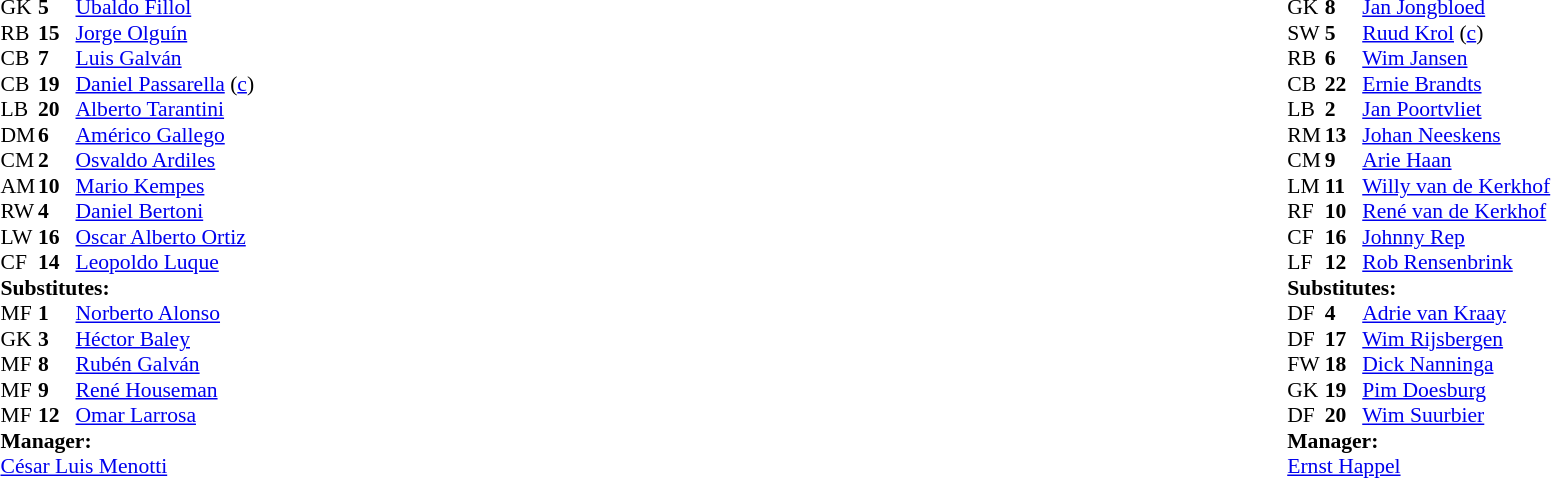<table width="100%">
<tr>
<td valign="top" width="50%"><br><table style="font-size: 90%" cellspacing="0" cellpadding="0">
<tr>
<th width="25"></th>
<th width="25"></th>
</tr>
<tr>
<td>GK</td>
<td><strong>5</strong></td>
<td><a href='#'>Ubaldo Fillol</a></td>
</tr>
<tr>
<td>RB</td>
<td><strong>15</strong></td>
<td><a href='#'>Jorge Olguín</a></td>
</tr>
<tr>
<td>CB</td>
<td><strong>7</strong></td>
<td><a href='#'>Luis Galván</a></td>
</tr>
<tr>
<td>CB</td>
<td><strong>19</strong></td>
<td><a href='#'>Daniel Passarella</a> (<a href='#'>c</a>)</td>
</tr>
<tr>
<td>LB</td>
<td><strong>20</strong></td>
<td><a href='#'>Alberto Tarantini</a></td>
</tr>
<tr>
<td>DM</td>
<td><strong>6</strong></td>
<td><a href='#'>Américo Gallego</a></td>
</tr>
<tr>
<td>CM</td>
<td><strong>2</strong></td>
<td><a href='#'>Osvaldo Ardiles</a></td>
<td></td>
<td></td>
</tr>
<tr>
<td>AM</td>
<td><strong>10</strong></td>
<td><a href='#'>Mario Kempes</a></td>
</tr>
<tr>
<td>RW</td>
<td><strong>4</strong></td>
<td><a href='#'>Daniel Bertoni</a></td>
</tr>
<tr>
<td>LW</td>
<td><strong>16</strong></td>
<td><a href='#'>Oscar Alberto Ortiz</a></td>
<td></td>
<td></td>
</tr>
<tr>
<td>CF</td>
<td><strong>14</strong></td>
<td><a href='#'>Leopoldo Luque</a></td>
</tr>
<tr>
<td colspan=3><strong>Substitutes:</strong></td>
</tr>
<tr>
<td>MF</td>
<td><strong>1</strong></td>
<td><a href='#'>Norberto Alonso</a></td>
</tr>
<tr>
<td>GK</td>
<td><strong>3</strong></td>
<td><a href='#'>Héctor Baley</a></td>
</tr>
<tr>
<td>MF</td>
<td><strong>8</strong></td>
<td><a href='#'>Rubén Galván</a></td>
</tr>
<tr>
<td>MF</td>
<td><strong>9</strong></td>
<td><a href='#'>René Houseman</a></td>
<td></td>
<td></td>
</tr>
<tr>
<td>MF</td>
<td><strong>12</strong></td>
<td><a href='#'>Omar Larrosa</a></td>
<td></td>
<td></td>
</tr>
<tr>
<td colspan=3><strong>Manager:</strong></td>
</tr>
<tr>
<td colspan="4"><a href='#'>César Luis Menotti</a></td>
</tr>
</table>
</td>
<td valign="top"></td>
<td valign="top" width="50%"><br><table style="font-size: 90%" cellspacing="0" cellpadding="0" align="center">
<tr>
<th width="25"></th>
<th width="25"></th>
</tr>
<tr>
<td>GK</td>
<td><strong>8</strong></td>
<td><a href='#'>Jan Jongbloed</a></td>
</tr>
<tr>
<td>SW</td>
<td><strong>5</strong></td>
<td><a href='#'>Ruud Krol</a> (<a href='#'>c</a>)</td>
<td></td>
</tr>
<tr>
<td>RB</td>
<td><strong>6</strong></td>
<td><a href='#'>Wim Jansen</a></td>
<td></td>
<td></td>
</tr>
<tr>
<td>CB</td>
<td><strong>22</strong></td>
<td><a href='#'>Ernie Brandts</a></td>
</tr>
<tr>
<td>LB</td>
<td><strong>2</strong></td>
<td><a href='#'>Jan Poortvliet</a></td>
<td></td>
</tr>
<tr>
<td>RM</td>
<td><strong>13</strong></td>
<td><a href='#'>Johan Neeskens</a></td>
</tr>
<tr>
<td>CM</td>
<td><strong>9</strong></td>
<td><a href='#'>Arie Haan</a></td>
</tr>
<tr>
<td>LM</td>
<td><strong>11</strong></td>
<td><a href='#'>Willy van de Kerkhof</a></td>
</tr>
<tr>
<td>RF</td>
<td><strong>10</strong></td>
<td><a href='#'>René van de Kerkhof</a></td>
</tr>
<tr>
<td>CF</td>
<td><strong>16</strong></td>
<td><a href='#'>Johnny Rep</a></td>
<td></td>
<td></td>
</tr>
<tr>
<td>LF</td>
<td><strong>12</strong></td>
<td><a href='#'>Rob Rensenbrink</a></td>
</tr>
<tr>
<td colspan=3><strong>Substitutes:</strong></td>
</tr>
<tr>
<td>DF</td>
<td><strong>4</strong></td>
<td><a href='#'>Adrie van Kraay</a></td>
</tr>
<tr>
<td>DF</td>
<td><strong>17</strong></td>
<td><a href='#'>Wim Rijsbergen</a></td>
</tr>
<tr>
<td>FW</td>
<td><strong>18</strong></td>
<td><a href='#'>Dick Nanninga</a></td>
<td></td>
<td></td>
</tr>
<tr>
<td>GK</td>
<td><strong>19</strong></td>
<td><a href='#'>Pim Doesburg</a></td>
</tr>
<tr>
<td>DF</td>
<td><strong>20</strong></td>
<td><a href='#'>Wim Suurbier</a></td>
<td></td>
<td></td>
</tr>
<tr>
<td colspan=3><strong>Manager:</strong></td>
</tr>
<tr>
<td colspan="4"> <a href='#'>Ernst Happel</a></td>
</tr>
</table>
</td>
</tr>
</table>
